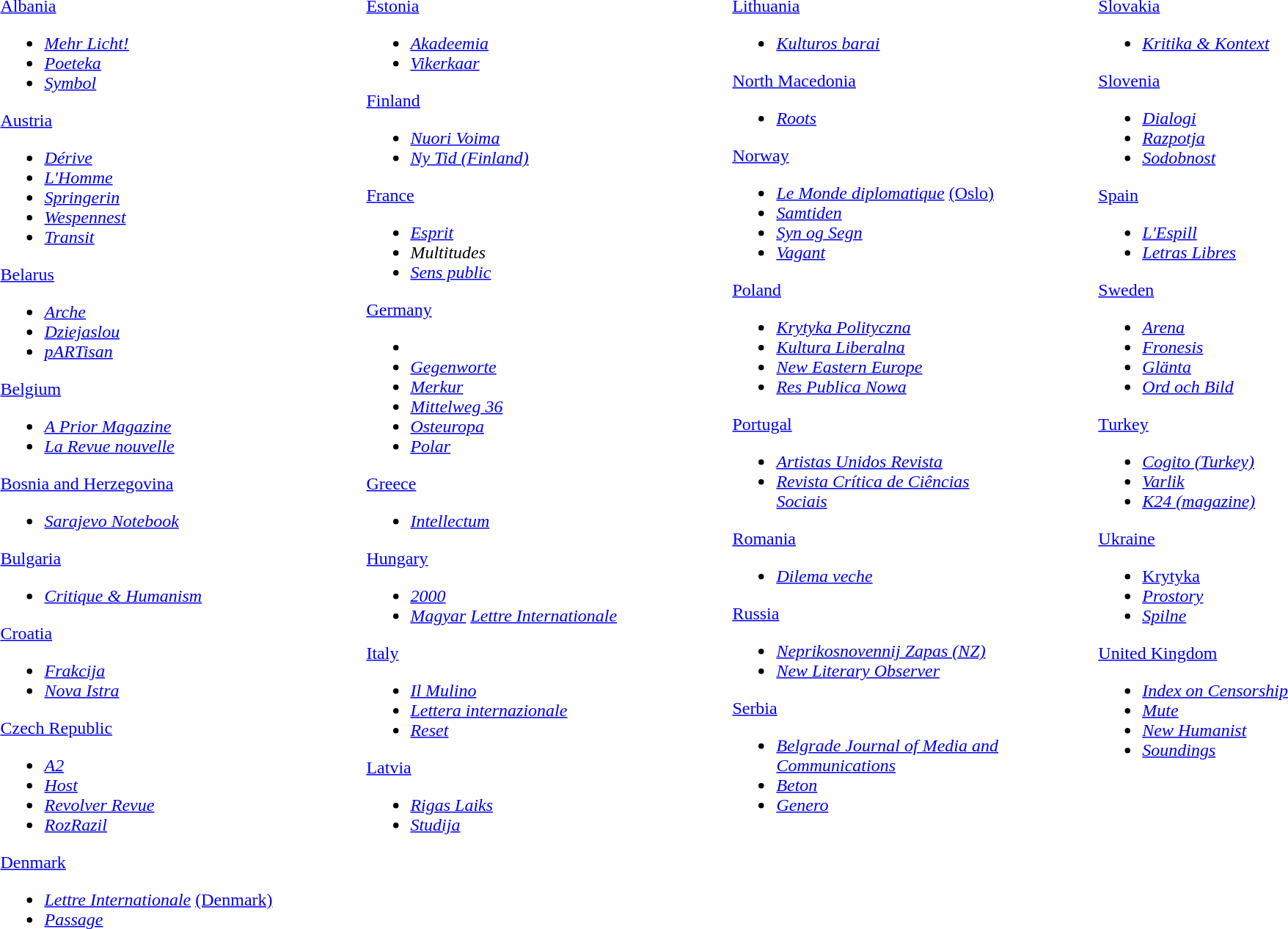<table border=0 cellppading=0 cellspacing=0 |>
<tr valign=top |>
<td width= 20%><br><a href='#'>Albania</a><ul><li><em><a href='#'>Mehr Licht!</a></em></li><li><em><a href='#'>Poeteka</a></em></li><li><em><a href='#'>Symbol</a></em></li></ul><a href='#'>Austria</a><ul><li><em><a href='#'>Dérive</a></em></li><li><em><a href='#'>L'Homme</a></em></li><li><em><a href='#'>Springerin</a></em></li><li><em><a href='#'>Wespennest</a></em></li><li><em><a href='#'>Transit</a></em></li></ul><a href='#'>Belarus</a><ul><li><em><a href='#'>Arche</a></em></li><li><em><a href='#'>Dziejaslou</a></em></li><li><em><a href='#'>pARTisan</a></em></li></ul><a href='#'>Belgium</a><ul><li><em><a href='#'>A Prior Magazine</a></em></li><li><em><a href='#'>La Revue nouvelle</a></em></li></ul><a href='#'>Bosnia and Herzegovina</a><ul><li><em><a href='#'>Sarajevo Notebook</a></em></li></ul><a href='#'>Bulgaria</a><ul><li><em><a href='#'>Critique & Humanism</a></em></li></ul><a href='#'>Croatia</a><ul><li><em><a href='#'>Frakcija</a></em></li><li><em><a href='#'>Nova Istra</a></em></li></ul><a href='#'>Czech Republic</a><ul><li><em><a href='#'>A2</a></em></li><li><em><a href='#'>Host</a></em></li><li><em><a href='#'>Revolver Revue</a></em></li><li><em><a href='#'>RozRazil</a></em></li></ul><a href='#'>Denmark</a><ul><li><em><a href='#'>Lettre Internationale</a></em> <a href='#'>(Denmark)</a></li><li><em><a href='#'>Passage</a></em></li></ul></td>
<td width= 5%><br> </td>
<td width= 20%><br><a href='#'>Estonia</a><ul><li><em><a href='#'>Akadeemia</a></em></li><li><em><a href='#'>Vikerkaar</a></em></li></ul><a href='#'>Finland</a><ul><li><em><a href='#'>Nuori Voima</a></em></li><li><em><a href='#'>Ny Tid (Finland)</a></em></li></ul><a href='#'>France</a><ul><li><em><a href='#'>Esprit</a></em></li><li><em>Multitudes</em></li><li><em><a href='#'>Sens public</a></em></li></ul><a href='#'>Germany</a><ul><li><em></em></li><li><em><a href='#'>Gegenworte</a></em></li><li><em><a href='#'>Merkur</a></em></li><li><em><a href='#'>Mittelweg 36</a></em></li><li><em><a href='#'>Osteuropa</a></em></li><li><em><a href='#'>Polar</a></em></li></ul><a href='#'>Greece</a><ul><li><em><a href='#'>Intellectum</a></em></li></ul><a href='#'>Hungary</a><ul><li><em><a href='#'>2000</a></em></li><li><em><a href='#'>Magyar</a> <a href='#'>Lettre Internationale</a></em></li></ul><a href='#'>Italy</a><ul><li><em><a href='#'>Il Mulino</a></em></li><li><em><a href='#'>Lettera internazionale</a></em></li><li><em><a href='#'>Reset</a></em></li></ul><a href='#'>Latvia</a><ul><li><em><a href='#'>Rigas Laiks</a></em></li><li><em><a href='#'>Studija</a></em></li></ul></td>
<td width= 5%><br> </td>
<td width= 20%><br><a href='#'>Lithuania</a><ul><li><em><a href='#'>Kulturos barai</a></em></li></ul><a href='#'>North Macedonia</a><ul><li><em><a href='#'>Roots</a></em></li></ul><a href='#'>Norway</a><ul><li><em><a href='#'>Le Monde diplomatique</a></em> <a href='#'>(Oslo)</a></li><li><em><a href='#'>Samtiden</a></em></li><li><em><a href='#'>Syn og Segn</a></em></li><li><em><a href='#'>Vagant</a></em></li></ul><a href='#'>Poland</a><ul><li><em><a href='#'>Krytyka Polityczna</a></em></li><li><em><a href='#'>Kultura Liberalna</a></em></li><li><em><a href='#'>New Eastern Europe</a></em></li><li><em><a href='#'>Res Publica Nowa</a></em></li></ul><a href='#'>Portugal</a><ul><li><em><a href='#'>Artistas Unidos Revista</a></em></li><li><em><a href='#'>Revista Crítica de Ciências Sociais</a></em></li></ul><a href='#'>Romania</a><ul><li><em><a href='#'>Dilema veche</a></em></li></ul><a href='#'>Russia</a><ul><li><em><a href='#'>Neprikosnovennij Zapas (NZ)</a></em></li><li><em><a href='#'>New Literary Observer</a></em></li></ul><a href='#'>Serbia</a><ul><li><em><a href='#'>Belgrade Journal of Media and Communications</a></em></li><li><em><a href='#'>Beton</a></em></li><li><em><a href='#'>Genero</a></em></li></ul></td>
<td width= 5%><br> </td>
<td width= 20%><br><a href='#'>Slovakia</a><ul><li><em><a href='#'>Kritika & Kontext</a></em></li></ul><a href='#'>Slovenia</a><ul><li><em><a href='#'>Dialogi</a></em></li><li><em><a href='#'>Razpotja</a></em></li><li><em><a href='#'>Sodobnost</a></em></li></ul><a href='#'>Spain</a><ul><li><em><a href='#'>L'Espill</a></em></li><li><em><a href='#'>Letras Libres</a></em></li></ul><a href='#'>Sweden</a><ul><li><em><a href='#'>Arena</a></em></li><li><em><a href='#'>Fronesis</a></em></li><li><em><a href='#'>Glänta</a></em></li><li><em><a href='#'>Ord och Bild</a></em></li></ul><a href='#'>Turkey</a><ul><li><em><a href='#'>Cogito (Turkey)</a></em></li><li><em><a href='#'>Varlik</a></em></li><li><em><a href='#'>K24 (magazine)</a></em></li></ul><a href='#'>Ukraine</a><ul><li><a href='#'>Krytyka</a></li><li><em><a href='#'>Prostory</a></em></li><li><em><a href='#'>Spilne</a></em></li></ul><a href='#'>United Kingdom</a><ul><li><em><a href='#'>Index on Censorship</a></em></li><li><em><a href='#'>Mute</a></em></li><li><em><a href='#'>New Humanist</a></em></li><li><em><a href='#'>Soundings</a></em></li></ul></td>
</tr>
</table>
